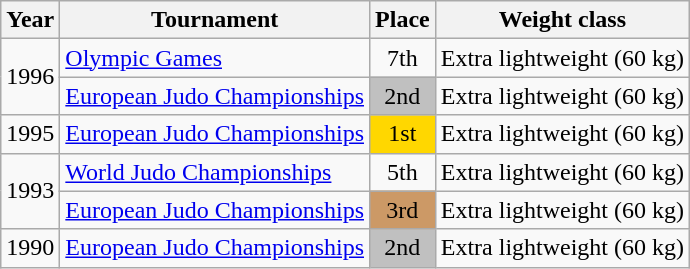<table class=wikitable>
<tr>
<th>Year</th>
<th>Tournament</th>
<th>Place</th>
<th>Weight class</th>
</tr>
<tr>
<td rowspan=2>1996</td>
<td><a href='#'>Olympic Games</a></td>
<td align="center">7th</td>
<td>Extra lightweight (60 kg)</td>
</tr>
<tr>
<td><a href='#'>European Judo Championships</a></td>
<td bgcolor="silver" align="center">2nd</td>
<td>Extra lightweight (60 kg)</td>
</tr>
<tr>
<td>1995</td>
<td><a href='#'>European Judo Championships</a></td>
<td bgcolor="gold" align="center">1st</td>
<td>Extra lightweight (60 kg)</td>
</tr>
<tr>
<td rowspan=2>1993</td>
<td><a href='#'>World Judo Championships</a></td>
<td align="center">5th</td>
<td>Extra lightweight (60 kg)</td>
</tr>
<tr>
<td><a href='#'>European Judo Championships</a></td>
<td bgcolor="cc9966" align="center">3rd</td>
<td>Extra lightweight (60 kg)</td>
</tr>
<tr>
<td>1990</td>
<td><a href='#'>European Judo Championships</a></td>
<td bgcolor="silver" align="center">2nd</td>
<td>Extra lightweight (60 kg)</td>
</tr>
</table>
